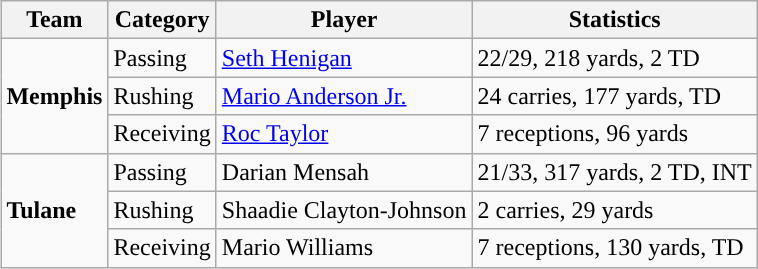<table class="wikitable" style="float: right;">
<tr>
<th>Team</th>
<th>Category</th>
<th>Player</th>
<th>Statistics</th>
</tr>
<tr>
<td rowspan=3><strong>Memphis</strong></td>
<td>Passing</td>
<td><a href='#'>Seth Henigan</a></td>
<td>22/29, 218 yards, 2 TD</td>
</tr>
<tr>
<td>Rushing</td>
<td><a href='#'>Mario Anderson Jr.</a></td>
<td>24 carries, 177 yards, TD</td>
</tr>
<tr>
<td>Receiving</td>
<td><a href='#'>Roc Taylor</a></td>
<td>7 receptions, 96 yards</td>
</tr>
<tr>
<td rowspan=3><strong>Tulane</strong></td>
<td>Passing</td>
<td>Darian Mensah</td>
<td>21/33, 317 yards, 2 TD, INT</td>
</tr>
<tr>
<td>Rushing</td>
<td>Shaadie Clayton-Johnson</td>
<td>2 carries, 29 yards</td>
</tr>
<tr>
<td>Receiving</td>
<td>Mario Williams</td>
<td>7 receptions, 130 yards, TD</td>
</tr>
</table>
